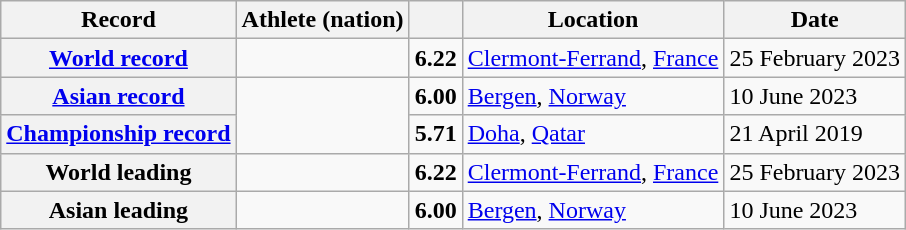<table class="wikitable">
<tr>
<th scope="col">Record</th>
<th scope="col">Athlete (nation)</th>
<th scope="col"></th>
<th scope="col">Location</th>
<th scope="col">Date</th>
</tr>
<tr>
<th scope="row"><a href='#'>World record</a></th>
<td></td>
<td align="center"><strong>6.22</strong></td>
<td><a href='#'>Clermont-Ferrand</a>, <a href='#'>France</a></td>
<td>25 February 2023</td>
</tr>
<tr>
<th scope="row"><a href='#'>Asian record</a></th>
<td rowspan="2"></td>
<td align="center"><strong>6.00</strong></td>
<td><a href='#'>Bergen</a>, <a href='#'>Norway</a></td>
<td>10 June 2023</td>
</tr>
<tr>
<th><a href='#'>Championship record</a></th>
<td align="center"><strong>5.71</strong></td>
<td><a href='#'>Doha</a>, <a href='#'>Qatar</a></td>
<td>21 April 2019</td>
</tr>
<tr>
<th scope="row">World leading</th>
<td></td>
<td align="center"><strong>6.22</strong></td>
<td><a href='#'>Clermont-Ferrand</a>, <a href='#'>France</a></td>
<td>25 February 2023</td>
</tr>
<tr>
<th scope="row">Asian leading</th>
<td></td>
<td align="center"><strong>6.00</strong></td>
<td><a href='#'>Bergen</a>, <a href='#'>Norway</a></td>
<td>10 June 2023</td>
</tr>
</table>
